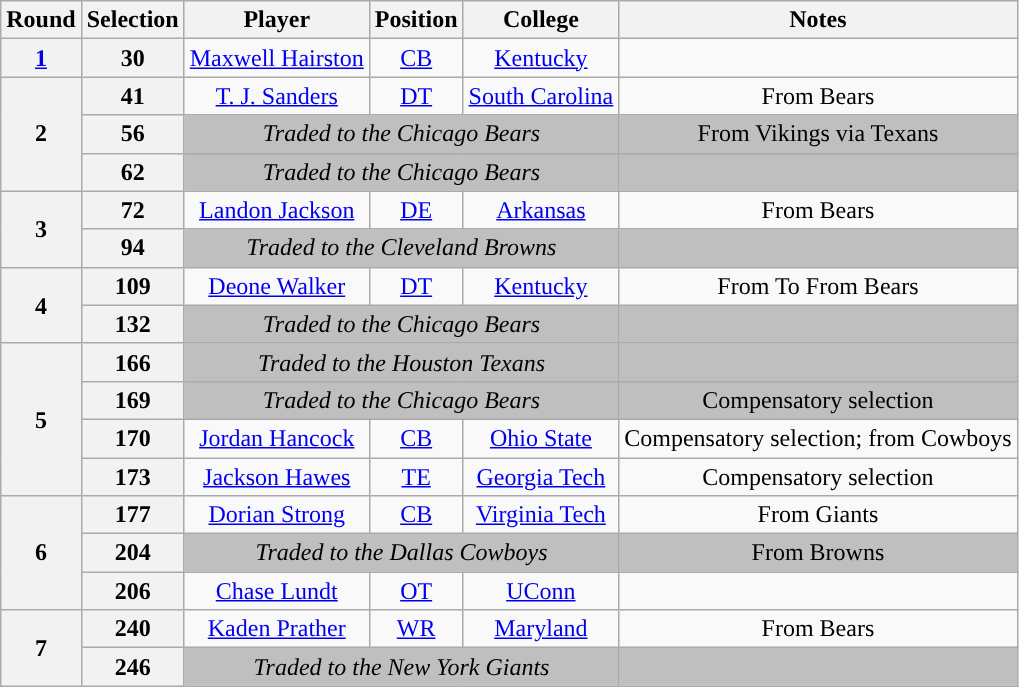<table class="wikitable" style="text-align:center">
<tr>
<th>Round</th>
<th>Selection</th>
<th>Player</th>
<th>Position</th>
<th>College</th>
<th>Notes</th>
</tr>
<tr>
<th><a href='#'>1</a></th>
<th>30</th>
<td><a href='#'>Maxwell Hairston</a></td>
<td><a href='#'>CB</a></td>
<td><a href='#'>Kentucky</a></td>
<td></td>
</tr>
<tr>
<th rowspan="3">2</th>
<th>41</th>
<td><a href='#'>T. J. Sanders</a></td>
<td><a href='#'>DT</a></td>
<td><a href='#'>South Carolina</a></td>
<td>From Bears</td>
</tr>
<tr>
<th>56</th>
<td colspan="3" style="background:#BFBFBF"><em>Traded to the Chicago Bears</em></td>
<td style="background:#BFBFBF">From Vikings via Texans</td>
</tr>
<tr>
<th>62</th>
<td colspan="3" style="background:#BFBFBF"><em>Traded to the Chicago Bears</em></td>
<td style="background:#BFBFBF"></td>
</tr>
<tr>
<th rowspan="2">3</th>
<th>72</th>
<td><a href='#'>Landon Jackson</a></td>
<td><a href='#'>DE</a></td>
<td><a href='#'>Arkansas</a></td>
<td>From Bears</td>
</tr>
<tr>
<th>94</th>
<td colspan="3" style="background:#BFBFBF"><em>Traded to the Cleveland Browns</em></td>
<td style="background:#BFBFBF"></td>
</tr>
<tr>
<th rowspan="2">4</th>
<th>109</th>
<td><a href='#'>Deone Walker</a></td>
<td><a href='#'>DT</a></td>
<td><a href='#'>Kentucky</a></td>
<td>From To From Bears</td>
</tr>
<tr>
<th>132</th>
<td colspan="3" style="background:#BFBFBF"><em>Traded to the Chicago Bears</em></td>
<td style="background:#BFBFBF"></td>
</tr>
<tr>
<th rowspan="4">5</th>
<th>166</th>
<td colspan="3" style="background:#BFBFBF"><em>Traded to the Houston Texans</em></td>
<td style="background:#BFBFBF"></td>
</tr>
<tr>
<th>169</th>
<td colspan="3" style="background:#BFBFBF"><em>Traded to the Chicago Bears</em></td>
<td style="background:#BFBFBF">Compensatory selection</td>
</tr>
<tr>
<th>170</th>
<td><a href='#'>Jordan Hancock</a></td>
<td><a href='#'>CB</a></td>
<td><a href='#'>Ohio State</a></td>
<td>Compensatory selection; from Cowboys</td>
</tr>
<tr>
<th>173</th>
<td><a href='#'>Jackson Hawes</a></td>
<td><a href='#'>TE</a></td>
<td><a href='#'>Georgia Tech</a></td>
<td>Compensatory selection</td>
</tr>
<tr>
<th rowspan="3">6</th>
<th>177</th>
<td><a href='#'>Dorian Strong</a></td>
<td><a href='#'>CB</a></td>
<td><a href='#'>Virginia Tech</a></td>
<td>From Giants</td>
</tr>
<tr>
<th>204</th>
<td colspan="3" style="background:#BFBFBF"><em>Traded to the Dallas Cowboys</em></td>
<td style="background:#BFBFBF">From Browns</td>
</tr>
<tr>
<th>206</th>
<td><a href='#'>Chase Lundt</a></td>
<td><a href='#'>OT</a></td>
<td><a href='#'>UConn</a></td>
<td></td>
</tr>
<tr>
<th rowspan="2">7</th>
<th>240</th>
<td><a href='#'>Kaden Prather</a></td>
<td><a href='#'>WR</a></td>
<td><a href='#'>Maryland</a></td>
<td>From Bears</td>
</tr>
<tr>
<th>246</th>
<td colspan="3" style="background:#BFBFBF"><em>Traded to the New York Giants</em></td>
<td style="background:#BFBFBF"></td>
</tr>
</table>
